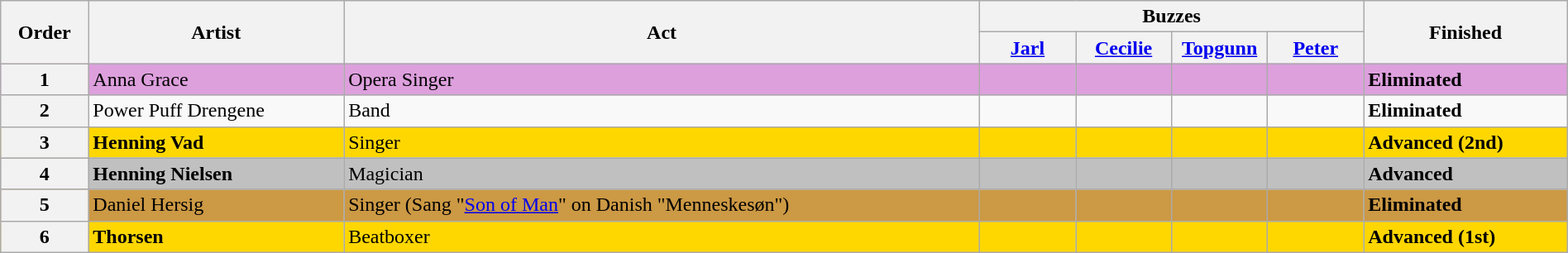<table class="wikitable sortable" width="100%">
<tr>
<th rowspan="2">Order</th>
<th rowspan="2" class="unsortable">Artist</th>
<th rowspan="2" class="unsortable">Act</th>
<th colspan="4" class="unsortable">Buzzes</th>
<th rowspan="2">Finished</th>
</tr>
<tr>
<th width="70"><a href='#'>Jarl</a></th>
<th width="70"><a href='#'>Cecilie</a></th>
<th width="70"><a href='#'>Topgunn</a></th>
<th width="70"><a href='#'>Peter</a></th>
</tr>
<tr style="background:#DDA0DD;">
<th>1</th>
<td>Anna Grace</td>
<td>Opera Singer</td>
<td></td>
<td></td>
<td></td>
<td></td>
<td><strong>Eliminated</strong></td>
</tr>
<tr>
<th>2</th>
<td>Power Puff Drengene</td>
<td>Band</td>
<td></td>
<td></td>
<td></td>
<td></td>
<td><strong>Eliminated</strong></td>
</tr>
<tr style="background:gold;">
<th>3</th>
<td><strong>Henning Vad</strong></td>
<td>Singer</td>
<td></td>
<td></td>
<td></td>
<td></td>
<td><strong>Advanced</strong> <strong>(2nd)</strong></td>
</tr>
<tr style="background:silver;">
<th>4</th>
<td><strong>Henning Nielsen</strong></td>
<td>Magician</td>
<td align="center"></td>
<td align="center"></td>
<td align="center"></td>
<td></td>
<td><strong>Advanced</strong></td>
</tr>
<tr style="background:#c94;">
<th>5</th>
<td>Daniel Hersig</td>
<td>Singer (Sang "<a href='#'>Son of Man</a>" on Danish "Menneskesøn")</td>
<td></td>
<td></td>
<td></td>
<td align="center"></td>
<td><strong>Eliminated</strong></td>
</tr>
<tr style="background:gold;">
<th>6</th>
<td><strong>Thorsen</strong></td>
<td>Beatboxer</td>
<td></td>
<td></td>
<td></td>
<td></td>
<td><strong>Advanced</strong> <strong>(1st)</strong></td>
</tr>
</table>
